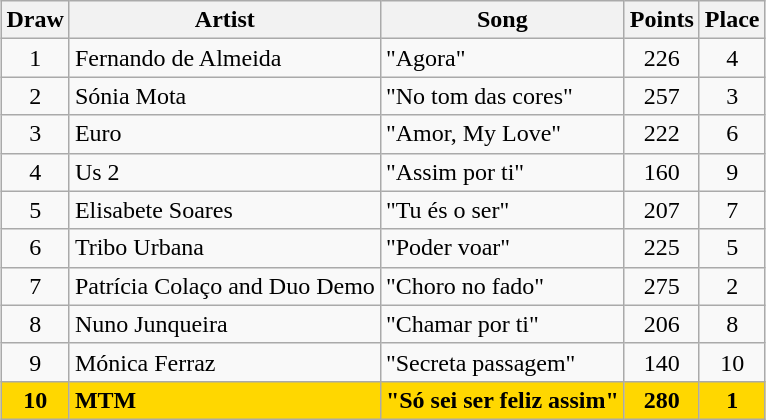<table class="sortable wikitable" style="margin: 1em auto 1em auto; text-align:center">
<tr>
<th>Draw</th>
<th>Artist</th>
<th>Song</th>
<th>Points</th>
<th>Place</th>
</tr>
<tr>
<td>1</td>
<td align="left">Fernando de Almeida</td>
<td align="left">"Agora"</td>
<td>226</td>
<td>4</td>
</tr>
<tr>
<td>2</td>
<td align="left">Sónia Mota</td>
<td align="left">"No tom das cores"</td>
<td>257</td>
<td>3</td>
</tr>
<tr>
<td>3</td>
<td align="left">Euro</td>
<td align="left">"Amor, My Love"</td>
<td>222</td>
<td>6</td>
</tr>
<tr>
<td>4</td>
<td align="left">Us 2</td>
<td align="left">"Assim por ti"</td>
<td>160</td>
<td>9</td>
</tr>
<tr>
<td>5</td>
<td align="left">Elisabete Soares</td>
<td align="left">"Tu és o ser"</td>
<td>207</td>
<td>7</td>
</tr>
<tr>
<td>6</td>
<td align="left">Tribo Urbana</td>
<td align="left">"Poder voar"</td>
<td>225</td>
<td>5</td>
</tr>
<tr>
<td>7</td>
<td align="left">Patrícia Colaço and Duo Demo</td>
<td align="left">"Choro no fado"</td>
<td>275</td>
<td>2</td>
</tr>
<tr>
<td>8</td>
<td align="left">Nuno Junqueira</td>
<td align="left">"Chamar por ti"</td>
<td>206</td>
<td>8</td>
</tr>
<tr>
<td>9</td>
<td align="left">Mónica Ferraz</td>
<td align="left">"Secreta passagem"</td>
<td>140</td>
<td>10</td>
</tr>
<tr style="font-weight:bold; background:gold;">
<td>10</td>
<td align="left">MTM</td>
<td align="left">"Só sei ser feliz assim"</td>
<td>280</td>
<td>1</td>
</tr>
</table>
